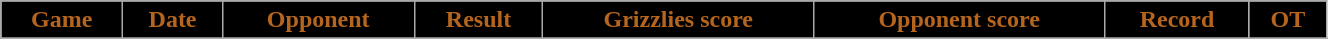<table class="wikitable" width="70%">
<tr align="center" style="background:#000000; color:#B5651D;">
<td><strong>Game</strong></td>
<td><strong>Date</strong></td>
<td><strong>Opponent</strong></td>
<td><strong>Result</strong></td>
<td><strong>Grizzlies score</strong></td>
<td><strong>Opponent score</strong></td>
<td><strong>Record</strong></td>
<td><strong>OT</strong></td>
</tr>
<tr align="center" bgcolor="">
</tr>
</table>
